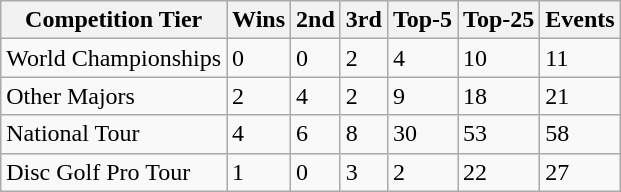<table class="wikitable">
<tr>
<th>Competition Tier</th>
<th>Wins</th>
<th>2nd</th>
<th>3rd</th>
<th>Top-5</th>
<th>Top-25</th>
<th>Events</th>
</tr>
<tr>
<td>World Championships</td>
<td>0</td>
<td>0</td>
<td>2</td>
<td>4</td>
<td>10</td>
<td>11</td>
</tr>
<tr>
<td>Other Majors</td>
<td>2</td>
<td>4</td>
<td>2</td>
<td>9</td>
<td>18</td>
<td>21</td>
</tr>
<tr>
<td>National Tour</td>
<td>4</td>
<td>6</td>
<td>8</td>
<td>30</td>
<td>53</td>
<td>58</td>
</tr>
<tr>
<td>Disc Golf Pro Tour</td>
<td>1</td>
<td>0</td>
<td>3</td>
<td>2</td>
<td>22</td>
<td>27</td>
</tr>
</table>
